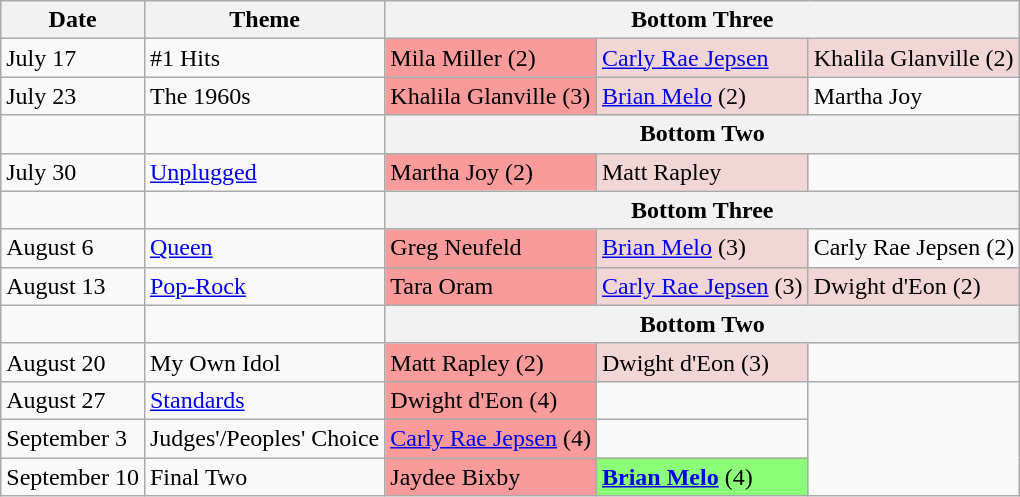<table class="wikitable">
<tr>
<th>Date</th>
<th>Theme</th>
<th colspan="3" style="text-align:center;">Bottom Three</th>
</tr>
<tr>
<td>July 17</td>
<td>#1 Hits</td>
<td style="background:#f99b9b;">Mila Miller (2)</td>
<td style="background:#f2d6d6;"><a href='#'>Carly Rae Jepsen</a></td>
<td style="background:#f2d6d6;">Khalila Glanville (2)</td>
</tr>
<tr>
<td>July 23</td>
<td>The 1960s</td>
<td style="background:#f99b9b;">Khalila Glanville (3)</td>
<td style="background:#f2d6d6;"><a href='#'>Brian Melo</a> (2)</td>
<td>Martha Joy</td>
</tr>
<tr>
<td></td>
<td></td>
<td colspan="3" style="background:#f2f2f2; text-align:center;"><strong>Bottom Two</strong></td>
</tr>
<tr>
<td>July 30</td>
<td><a href='#'>Unplugged</a></td>
<td style="background:#f99b9b;">Martha Joy (2)</td>
<td style="background:#f2d6d6;">Matt Rapley</td>
</tr>
<tr>
<td></td>
<td></td>
<td colspan="3" style="background:#f2f2f2; text-align:center;"><strong>Bottom Three</strong></td>
</tr>
<tr>
<td>August 6</td>
<td><a href='#'>Queen</a></td>
<td style="background:#f99b9b;">Greg Neufeld</td>
<td style="background:#f2d6d6;"><a href='#'>Brian Melo</a> (3)</td>
<td>Carly Rae Jepsen (2)</td>
</tr>
<tr>
<td>August 13</td>
<td><a href='#'>Pop-Rock</a></td>
<td style="background:#f99b9b;">Tara Oram</td>
<td style="background:#f2d6d6;"><a href='#'>Carly Rae Jepsen</a> (3)</td>
<td style="background:#f2d6d6;">Dwight d'Eon (2)</td>
</tr>
<tr>
<td></td>
<td></td>
<td colspan="3" style="background:#f2f2f2; text-align:center;"><strong>Bottom Two</strong></td>
</tr>
<tr>
<td>August 20</td>
<td>My Own Idol</td>
<td style="background:#f99b9b;">Matt Rapley (2)</td>
<td style="background:#f2d6d6;">Dwight d'Eon (3)</td>
<td></td>
</tr>
<tr>
<td>August 27</td>
<td><a href='#'>Standards</a></td>
<td style="background:#f99b9b;">Dwight d'Eon (4)</td>
<td></td>
</tr>
<tr>
<td>September 3</td>
<td>Judges'/Peoples' Choice</td>
<td style="background:#f99b9b;"><a href='#'>Carly Rae Jepsen</a> (4)</td>
<td></td>
</tr>
<tr>
<td>September 10</td>
<td>Final Two</td>
<td style="background:#f99b9b;">Jaydee Bixby</td>
<td style="background:#8cff78;"><strong><a href='#'>Brian Melo</a></strong> (4)</td>
</tr>
</table>
